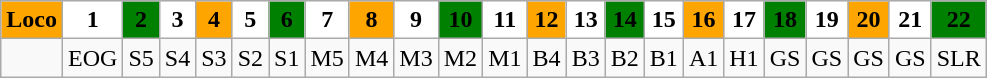<table class="wikitable plainrowheaders unsortable" style="text-align:center">
<tr>
<th scope="col" rowspan="1" style="background:orange;">Loco</th>
<th scope="col" rowspan="1" style="background:white;">1</th>
<th scope="col" rowspan="1" style="background:green;">2</th>
<th scope="col" rowspan="1" style="background:white;">3</th>
<th scope="col" rowspan="1" style="background:orange;">4</th>
<th scope="col" rowspan="1" style="background:white;">5</th>
<th scope="col" rowspan="1" style="background:green;">6</th>
<th scope="col" rowspan="1" style="background:white;">7</th>
<th scope="col" rowspan="1" style="background:orange;">8</th>
<th scope="col" rowspan="1" style="background:white;">9</th>
<th scope="col" rowspan="1" style="background:green;">10</th>
<th scope="col" rowspan="1" style="background:white;">11</th>
<th scope="col" rowspan="1" style="background:orange;">12</th>
<th scope="col" rowspan="1" style="background:white;">13</th>
<th scope="col" rowspan="1" style="background:green;">14</th>
<th scope="col" rowspan="1" style="background:white;">15</th>
<th scope="col" rowspan="1" style="background:orange;">16</th>
<th scope="col" rowspan="1" style="background:white;">17</th>
<th scope="col" rowspan="1" style="background:green;">18</th>
<th scope="col" rowspan="1" style="background:white;">19</th>
<th scope="col" rowspan="1" style="background:orange;">20</th>
<th scope="col" rowspan="1" style="background:white;">21</th>
<th scope="col" rowspan="1" style="background:green;">22</th>
</tr>
<tr>
<td></td>
<td>EOG</td>
<td>S5</td>
<td>S4</td>
<td>S3</td>
<td>S2</td>
<td>S1</td>
<td>M5</td>
<td>M4</td>
<td>M3</td>
<td>M2</td>
<td>M1</td>
<td>B4</td>
<td>B3</td>
<td>B2</td>
<td>B1</td>
<td>A1</td>
<td>H1</td>
<td>GS</td>
<td>GS</td>
<td>GS</td>
<td>GS</td>
<td>SLR</td>
</tr>
</table>
